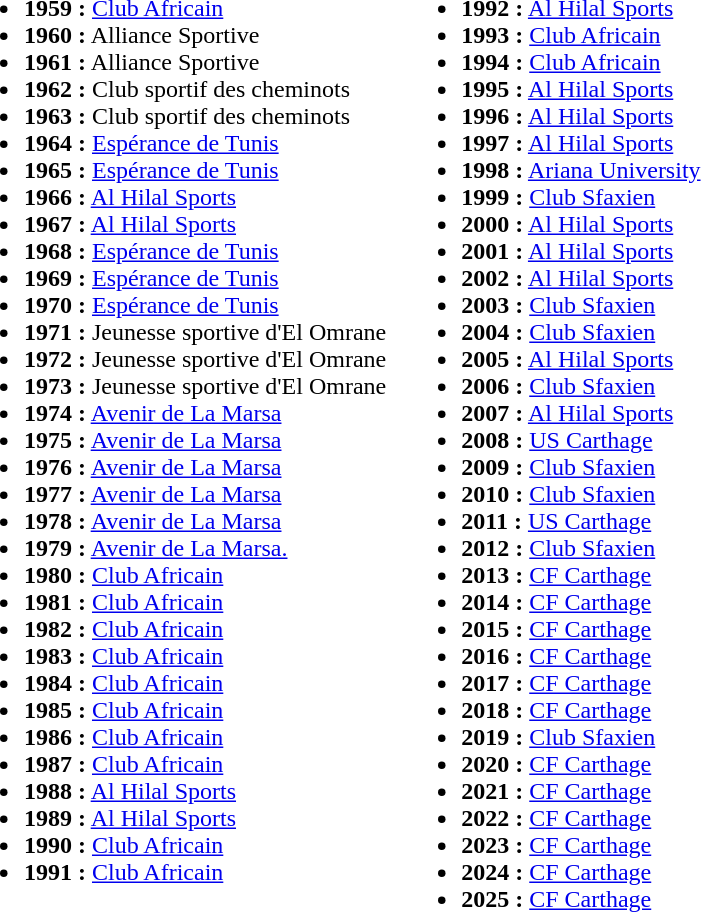<table border="0" cellpadding="4">
<tr valign="top">
<td><br><ul><li><strong>1959 :</strong> <a href='#'>Club Africain</a></li><li><strong>1960 :</strong> Alliance Sportive</li><li><strong>1961 :</strong> Alliance Sportive</li><li><strong>1962 :</strong> Club sportif des cheminots</li><li><strong>1963 :</strong> Club sportif des cheminots</li><li><strong>1964 :</strong> <a href='#'>Espérance de Tunis</a></li><li><strong>1965 :</strong> <a href='#'>Espérance de Tunis</a></li><li><strong>1966 :</strong> <a href='#'>Al Hilal Sports</a></li><li><strong>1967 :</strong> <a href='#'>Al Hilal Sports</a></li><li><strong>1968 :</strong> <a href='#'>Espérance de Tunis</a></li><li><strong>1969 :</strong> <a href='#'>Espérance de Tunis</a></li><li><strong>1970 :</strong> <a href='#'>Espérance de Tunis</a></li><li><strong>1971 :</strong> Jeunesse sportive d'El Omrane</li><li><strong>1972 :</strong> Jeunesse sportive d'El Omrane</li><li><strong>1973 :</strong> Jeunesse sportive d'El Omrane</li><li><strong>1974 :</strong> <a href='#'>Avenir de La Marsa</a></li><li><strong>1975 :</strong> <a href='#'>Avenir de La Marsa</a></li><li><strong>1976 :</strong> <a href='#'>Avenir de La Marsa</a></li><li><strong>1977 :</strong> <a href='#'>Avenir de La Marsa</a></li><li><strong>1978 :</strong> <a href='#'>Avenir de La Marsa</a></li><li><strong>1979 :</strong> <a href='#'>Avenir de La Marsa.</a></li><li><strong>1980 :</strong> <a href='#'>Club Africain</a></li><li><strong>1981 :</strong> <a href='#'>Club Africain</a></li><li><strong>1982 :</strong> <a href='#'>Club Africain</a></li><li><strong>1983 :</strong> <a href='#'>Club Africain</a></li><li><strong>1984 :</strong> <a href='#'>Club Africain</a></li><li><strong>1985 :</strong> <a href='#'>Club Africain</a></li><li><strong>1986 :</strong> <a href='#'>Club Africain</a></li><li><strong>1987 :</strong> <a href='#'>Club Africain</a></li><li><strong>1988 :</strong> <a href='#'>Al Hilal Sports</a></li><li><strong>1989 :</strong> <a href='#'>Al Hilal Sports</a></li><li><strong>1990 :</strong> <a href='#'>Club Africain</a></li><li><strong>1991 :</strong> <a href='#'>Club Africain</a></li></ul></td>
<td><br><ul><li><strong>1992 :</strong> <a href='#'>Al Hilal Sports</a></li><li><strong>1993 :</strong> <a href='#'>Club Africain</a></li><li><strong>1994 :</strong> <a href='#'>Club Africain</a></li><li><strong>1995 :</strong> <a href='#'>Al Hilal Sports</a></li><li><strong>1996 :</strong> <a href='#'>Al Hilal Sports</a></li><li><strong>1997 :</strong> <a href='#'>Al Hilal Sports</a></li><li><strong>1998 :</strong> <a href='#'>Ariana University</a></li><li><strong>1999 :</strong> <a href='#'>Club Sfaxien</a></li><li><strong>2000 :</strong> <a href='#'>Al Hilal Sports</a></li><li><strong>2001 :</strong> <a href='#'>Al Hilal Sports</a></li><li><strong>2002 :</strong> <a href='#'>Al Hilal Sports</a></li><li><strong>2003 :</strong> <a href='#'>Club Sfaxien</a></li><li><strong>2004 :</strong> <a href='#'>Club Sfaxien</a></li><li><strong>2005 :</strong> <a href='#'>Al Hilal Sports</a></li><li><strong>2006 :</strong> <a href='#'>Club Sfaxien</a></li><li><strong>2007 :</strong> <a href='#'>Al Hilal Sports</a></li><li><strong>2008 :</strong> <a href='#'>US Carthage</a></li><li><strong>2009 :</strong> <a href='#'>Club Sfaxien</a></li><li><strong>2010 :</strong> <a href='#'>Club Sfaxien</a></li><li><strong>2011 :</strong> <a href='#'>US Carthage</a></li><li><strong>2012 :</strong> <a href='#'>Club Sfaxien</a></li><li><strong>2013 :</strong> <a href='#'>CF Carthage</a></li><li><strong>2014 :</strong> <a href='#'>CF Carthage</a></li><li><strong>2015 :</strong> <a href='#'>CF Carthage</a></li><li><strong>2016 :</strong> <a href='#'>CF Carthage</a></li><li><strong>2017 :</strong> <a href='#'>CF Carthage</a></li><li><strong>2018 :</strong> <a href='#'>CF Carthage</a></li><li><strong>2019 :</strong> <a href='#'>Club Sfaxien</a></li><li><strong>2020 :</strong> <a href='#'>CF Carthage</a></li><li><strong>2021 :</strong> <a href='#'>CF Carthage</a></li><li><strong>2022 :</strong> <a href='#'>CF Carthage</a></li><li><strong>2023 :</strong> <a href='#'>CF Carthage</a></li><li><strong>2024 :</strong> <a href='#'>CF Carthage</a></li><li><strong>2025 :</strong> <a href='#'>CF Carthage</a></li></ul></td>
</tr>
</table>
